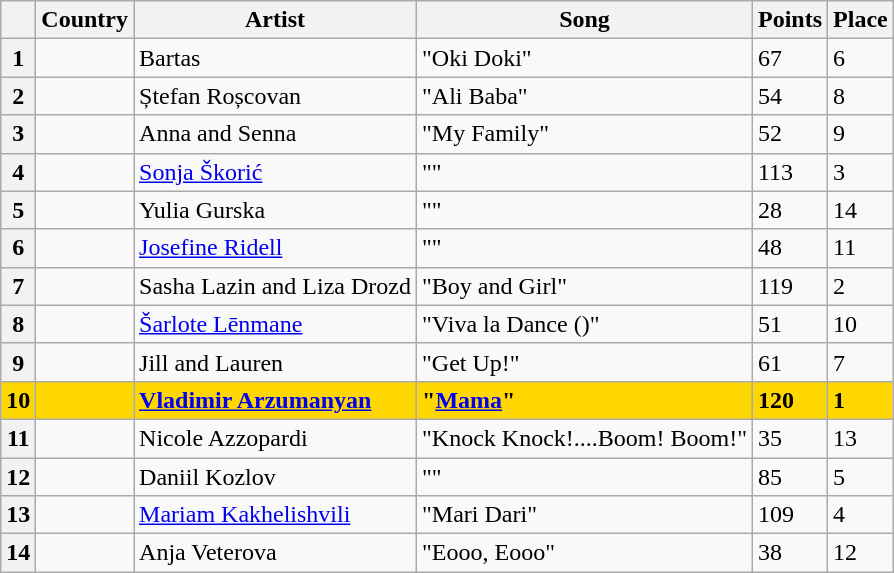<table class="sortable wikitable plainrowheaders">
<tr>
<th scope="col"></th>
<th scope="col">Country</th>
<th scope="col">Artist</th>
<th scope="col">Song</th>
<th scope="col">Points</th>
<th scope="col">Place</th>
</tr>
<tr>
<th scope="row" style="text-align:center;">1</th>
<td></td>
<td>Bartas</td>
<td>"Oki Doki"</td>
<td>67</td>
<td>6</td>
</tr>
<tr>
<th scope="row" style="text-align:center;">2</th>
<td></td>
<td>Ștefan Roșcovan</td>
<td>"Ali Baba"</td>
<td>54</td>
<td>8</td>
</tr>
<tr>
<th scope="row" style="text-align:center;">3</th>
<td></td>
<td>Anna and Senna</td>
<td>"My Family"</td>
<td>52</td>
<td>9</td>
</tr>
<tr>
<th scope="row" style="text-align:center;">4</th>
<td></td>
<td><a href='#'>Sonja Škorić</a></td>
<td>""</td>
<td>113</td>
<td>3</td>
</tr>
<tr>
<th scope="row" style="text-align:center;">5</th>
<td></td>
<td>Yulia Gurska</td>
<td>""</td>
<td>28</td>
<td>14</td>
</tr>
<tr>
<th scope="row" style="text-align:center;">6</th>
<td></td>
<td><a href='#'>Josefine Ridell</a></td>
<td>""</td>
<td>48</td>
<td>11</td>
</tr>
<tr>
<th scope="row" style="text-align:center;">7</th>
<td></td>
<td>Sasha Lazin and Liza Drozd</td>
<td>"Boy and Girl"</td>
<td>119</td>
<td>2</td>
</tr>
<tr>
<th scope="row" style="text-align:center;">8</th>
<td></td>
<td><a href='#'>Šarlote Lēnmane</a></td>
<td>"Viva la Dance ()"</td>
<td>51</td>
<td>10</td>
</tr>
<tr>
<th scope="row" style="text-align:center;">9</th>
<td></td>
<td>Jill and Lauren</td>
<td>"Get Up!"</td>
<td>61</td>
<td>7</td>
</tr>
<tr style="font-weight:bold; background:gold;">
<th scope="row" style="text-align:center; font-weight:bold; background:gold;">10</th>
<td></td>
<td><a href='#'>Vladimir Arzumanyan</a></td>
<td>"<a href='#'>Mama</a>"</td>
<td>120</td>
<td>1</td>
</tr>
<tr>
<th scope="row" style="text-align:center;">11</th>
<td></td>
<td>Nicole Azzopardi</td>
<td>"Knock Knock!....Boom! Boom!"</td>
<td>35</td>
<td>13</td>
</tr>
<tr>
<th scope="row" style="text-align:center;">12</th>
<td></td>
<td>Daniil Kozlov</td>
<td>""</td>
<td>85</td>
<td>5</td>
</tr>
<tr>
<th scope="row" style="text-align:center;">13</th>
<td></td>
<td><a href='#'>Mariam Kakhelishvili</a></td>
<td>"Mari Dari"</td>
<td>109</td>
<td>4</td>
</tr>
<tr>
<th scope="row" style="text-align:center;">14</th>
<td></td>
<td>Anja Veterova</td>
<td>"Еооо, Еооо"</td>
<td>38</td>
<td>12</td>
</tr>
</table>
